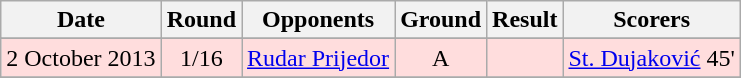<table class="wikitable" style="text-align:center">
<tr>
<th>Date</th>
<th>Round</th>
<th>Opponents</th>
<th>Ground</th>
<th>Result</th>
<th>Scorers</th>
</tr>
<tr>
</tr>
<tr bgcolor="#ffdddd">
<td>2 October 2013</td>
<td>1/16</td>
<td><a href='#'>Rudar Prijedor</a></td>
<td>A</td>
<td></td>
<td><a href='#'>St. Dujaković</a> 45'</td>
</tr>
<tr>
</tr>
</table>
